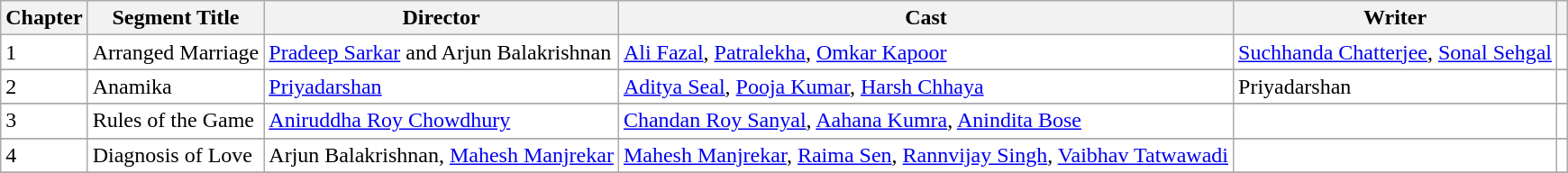<table class="wikitable sortable" style="background:#ffffff;">
<tr>
<th>Chapter</th>
<th>Segment Title</th>
<th>Director</th>
<th>Cast</th>
<th>Writer</th>
<th></th>
</tr>
<tr>
<td>1</td>
<td>Arranged Marriage</td>
<td><a href='#'>Pradeep Sarkar</a> and Arjun Balakrishnan</td>
<td><a href='#'>Ali Fazal</a>, <a href='#'>Patralekha</a>, <a href='#'>Omkar Kapoor</a></td>
<td><a href='#'>Suchhanda Chatterjee</a>, <a href='#'>Sonal Sehgal</a></td>
<td></td>
</tr>
<tr>
</tr>
<tr>
<td>2</td>
<td>Anamika</td>
<td><a href='#'>Priyadarshan</a></td>
<td><a href='#'>Aditya Seal</a>, <a href='#'>Pooja Kumar</a>, <a href='#'>Harsh Chhaya</a></td>
<td>Priyadarshan</td>
<td></td>
</tr>
<tr>
</tr>
<tr>
<td>3</td>
<td>Rules of the Game</td>
<td><a href='#'>Aniruddha Roy Chowdhury</a></td>
<td><a href='#'>Chandan Roy Sanyal</a>, <a href='#'>Aahana Kumra</a>, <a href='#'>Anindita Bose</a></td>
<td></td>
<td></td>
</tr>
<tr>
</tr>
<tr>
<td>4</td>
<td>Diagnosis of Love</td>
<td>Arjun Balakrishnan, <a href='#'>Mahesh Manjrekar</a></td>
<td><a href='#'>Mahesh Manjrekar</a>, <a href='#'>Raima Sen</a>, <a href='#'>Rannvijay Singh</a>, <a href='#'>Vaibhav Tatwawadi</a></td>
<td></td>
<td></td>
</tr>
<tr>
</tr>
</table>
